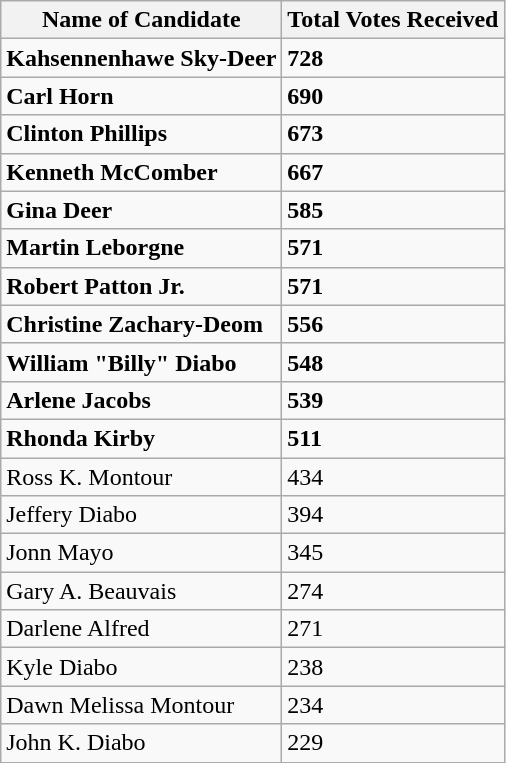<table class="wikitable">
<tr>
<th>Name of Candidate</th>
<th>Total Votes Received</th>
</tr>
<tr>
<td><strong>Kahsennenhawe Sky-Deer</strong></td>
<td><strong>728</strong></td>
</tr>
<tr>
<td><strong>Carl Horn</strong></td>
<td><strong>690</strong></td>
</tr>
<tr>
<td><strong>Clinton Phillips</strong></td>
<td><strong>673</strong></td>
</tr>
<tr>
<td><strong>Kenneth McComber</strong></td>
<td><strong>667</strong></td>
</tr>
<tr>
<td><strong>Gina Deer</strong></td>
<td><strong>585</strong></td>
</tr>
<tr>
<td><strong>Martin Leborgne</strong></td>
<td><strong>571</strong></td>
</tr>
<tr>
<td><strong>Robert Patton Jr.</strong></td>
<td><strong>571</strong></td>
</tr>
<tr>
<td><strong>Christine Zachary-Deom</strong></td>
<td><strong>556</strong></td>
</tr>
<tr>
<td><strong>William "Billy" Diabo</strong></td>
<td><strong>548</strong></td>
</tr>
<tr>
<td><strong>Arlene Jacobs</strong></td>
<td><strong>539</strong></td>
</tr>
<tr>
<td><strong>Rhonda Kirby</strong></td>
<td><strong>511</strong></td>
</tr>
<tr>
<td>Ross K. Montour</td>
<td>434</td>
</tr>
<tr>
<td>Jeffery Diabo</td>
<td>394</td>
</tr>
<tr>
<td>Jonn Mayo</td>
<td>345</td>
</tr>
<tr>
<td>Gary A. Beauvais</td>
<td>274</td>
</tr>
<tr>
<td>Darlene Alfred</td>
<td>271</td>
</tr>
<tr>
<td>Kyle Diabo</td>
<td>238</td>
</tr>
<tr>
<td>Dawn Melissa Montour</td>
<td>234</td>
</tr>
<tr>
<td>John K. Diabo</td>
<td>229</td>
</tr>
</table>
